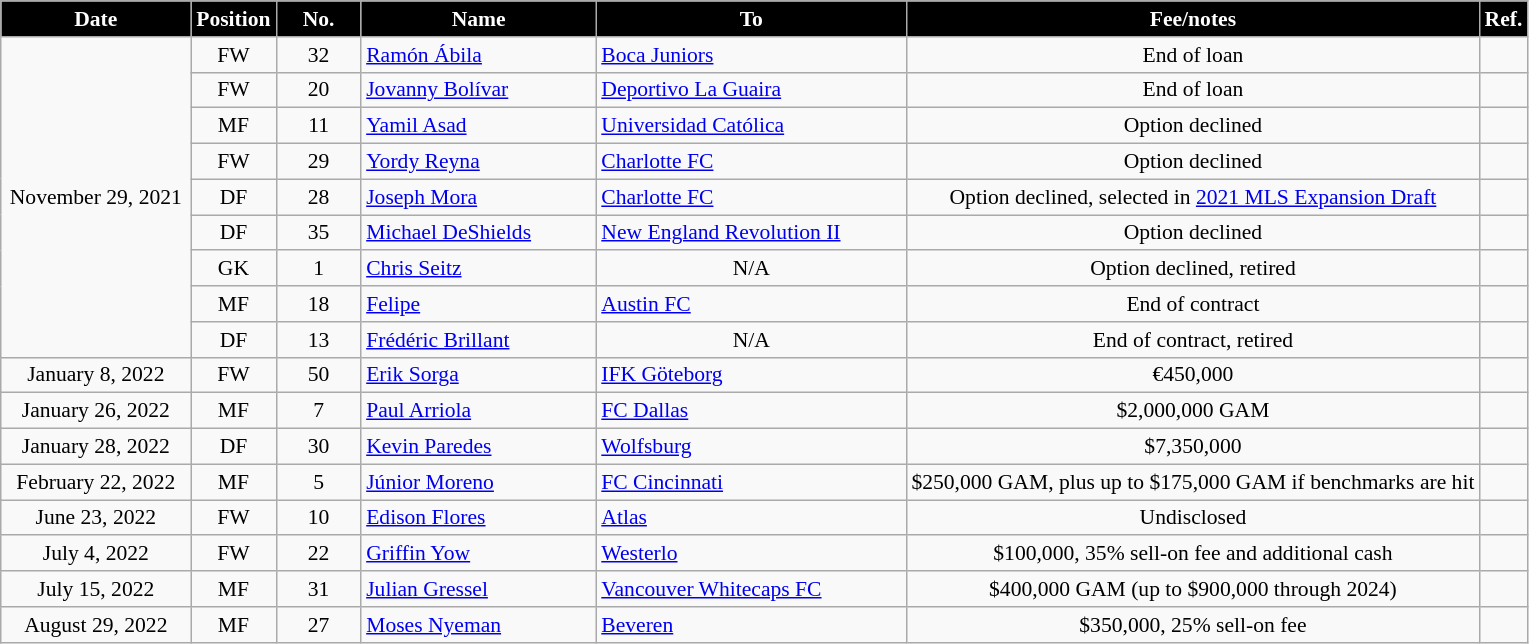<table class="wikitable" style="text-align:center; font-size:90%; ">
<tr>
<th style="background:#000000; color:#FFFFFF; width:120px;">Date</th>
<th style="background:#000000; color:#FFFFFF; width:50px;">Position</th>
<th style="background:#000000; color:#FFFFFF; width:50px;">No.</th>
<th style="background:#000000; color:#FFFFFF; width:150px;">Name</th>
<th style="background:#000000; color:#FFFFFF; width:200px;">To</th>
<th style="background:#000000; color:#FFFFFF;">Fee/notes</th>
<th style="background:#000000; color:#FFFFFF; width:25px;">Ref.</th>
</tr>
<tr>
<td rowspan="9">November 29, 2021</td>
<td>FW</td>
<td>32</td>
<td align="left"> <a href='#'>Ramón Ábila</a></td>
<td align="left"> <a href='#'>Boca Juniors</a></td>
<td>End of loan</td>
<td></td>
</tr>
<tr>
<td>FW</td>
<td>20</td>
<td align="left"> <a href='#'>Jovanny Bolívar</a></td>
<td align="left"> <a href='#'>Deportivo La Guaira</a></td>
<td>End of loan</td>
<td></td>
</tr>
<tr>
<td>MF</td>
<td>11</td>
<td align="left"> <a href='#'>Yamil Asad</a></td>
<td align="left"> <a href='#'>Universidad Católica</a></td>
<td>Option declined</td>
<td></td>
</tr>
<tr>
<td>FW</td>
<td>29</td>
<td align="left"> <a href='#'>Yordy Reyna</a></td>
<td align="left"> <a href='#'>Charlotte FC</a></td>
<td>Option declined</td>
<td></td>
</tr>
<tr>
<td>DF</td>
<td>28</td>
<td align="left"> <a href='#'>Joseph Mora</a></td>
<td align="left"> <a href='#'>Charlotte FC</a></td>
<td>Option declined, selected in <a href='#'>2021 MLS Expansion Draft</a></td>
<td></td>
</tr>
<tr>
<td>DF</td>
<td>35</td>
<td align="left"> <a href='#'>Michael DeShields</a></td>
<td align="left"> <a href='#'>New England Revolution II</a></td>
<td>Option declined</td>
<td></td>
</tr>
<tr>
<td>GK</td>
<td>1</td>
<td align="left"> <a href='#'>Chris Seitz</a></td>
<td>N/A</td>
<td>Option declined, retired</td>
<td></td>
</tr>
<tr>
<td>MF</td>
<td>18</td>
<td align="left"> <a href='#'>Felipe</a></td>
<td align="left"> <a href='#'>Austin FC</a></td>
<td>End of contract</td>
<td></td>
</tr>
<tr>
<td>DF</td>
<td>13</td>
<td align="left"> <a href='#'>Frédéric Brillant</a></td>
<td>N/A</td>
<td>End of contract, retired</td>
<td></td>
</tr>
<tr>
<td>January 8, 2022</td>
<td>FW</td>
<td>50</td>
<td align="left"> <a href='#'>Erik Sorga</a></td>
<td align="left"> <a href='#'>IFK Göteborg</a></td>
<td>€450,000</td>
<td></td>
</tr>
<tr>
<td>January 26, 2022</td>
<td>MF</td>
<td>7</td>
<td align="left"> <a href='#'>Paul Arriola</a></td>
<td align="left"> <a href='#'>FC Dallas</a></td>
<td>$2,000,000 GAM</td>
<td></td>
</tr>
<tr>
<td>January 28, 2022</td>
<td>DF</td>
<td>30</td>
<td align="left"> <a href='#'>Kevin Paredes</a></td>
<td align="left"> <a href='#'>Wolfsburg</a></td>
<td>$7,350,000</td>
<td></td>
</tr>
<tr>
<td>February 22, 2022</td>
<td>MF</td>
<td>5</td>
<td align="left"> <a href='#'>Júnior Moreno</a></td>
<td align="left"> <a href='#'>FC Cincinnati</a></td>
<td>$250,000 GAM, plus up to $175,000 GAM if benchmarks are hit</td>
<td></td>
</tr>
<tr>
<td>June 23, 2022</td>
<td>FW</td>
<td>10</td>
<td align="left"> <a href='#'>Edison Flores</a></td>
<td align="left"> <a href='#'>Atlas</a></td>
<td>Undisclosed</td>
<td></td>
</tr>
<tr>
<td>July 4, 2022</td>
<td>FW</td>
<td>22</td>
<td align="left"> <a href='#'>Griffin Yow</a></td>
<td align="left"> <a href='#'>Westerlo</a></td>
<td>$100,000, 35% sell-on fee and additional cash</td>
<td></td>
</tr>
<tr>
<td>July 15, 2022</td>
<td>MF</td>
<td>31</td>
<td align="left"> <a href='#'>Julian Gressel</a></td>
<td align="left"> <a href='#'>Vancouver Whitecaps FC</a></td>
<td>$400,000 GAM (up to $900,000 through 2024)</td>
<td></td>
</tr>
<tr>
<td>August 29, 2022</td>
<td>MF</td>
<td>27</td>
<td align="left"> <a href='#'>Moses Nyeman</a></td>
<td align="left"> <a href='#'>Beveren</a></td>
<td>$350,000, 25% sell-on fee</td>
<td></td>
</tr>
</table>
